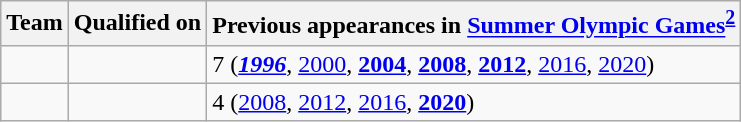<table class="wikitable sortable">
<tr>
<th>Team</th>
<th>Qualified on</th>
<th data-sort-type="number">Previous appearances in <a href='#'>Summer Olympic Games</a><sup><a href='#'>2</a></sup></th>
</tr>
<tr>
<td></td>
<td></td>
<td>7 (<strong><em><a href='#'>1996</a></em></strong>, <a href='#'>2000</a>, <strong><a href='#'>2004</a></strong>, <strong><a href='#'>2008</a></strong>, <strong><a href='#'>2012</a></strong>, <a href='#'>2016</a>, <a href='#'>2020</a>)</td>
</tr>
<tr>
<td></td>
<td></td>
<td>4 (<a href='#'>2008</a>, <a href='#'>2012</a>, <a href='#'>2016</a>, <strong><a href='#'>2020</a></strong>)</td>
</tr>
</table>
